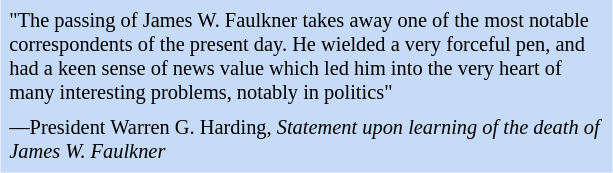<table class="toccolours" style="float: right; margin-left: 1em; margin-right: 2em; font-size: 85%; background:#c6dbf7; color:black; width:30em; max-width: 40%;" cellspacing="5">
<tr>
<td style="text-align: left;">"The passing of James W. Faulkner takes away one of the most notable correspondents of the present day.  He wielded a very forceful pen, and had a keen sense of news value which led him into the very heart of many interesting problems, notably in politics"</td>
</tr>
<tr>
<td style="text-align: left;">—President Warren G. Harding, <em>Statement upon learning of the death of James W. Faulkner</em></td>
</tr>
</table>
